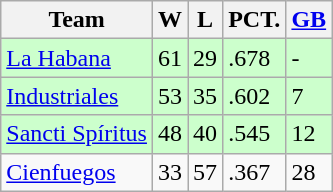<table class="wikitable">
<tr>
<th>Team</th>
<th>W</th>
<th>L</th>
<th>PCT.</th>
<th><a href='#'>GB</a></th>
</tr>
<tr style="background:#ccffcc;">
<td><a href='#'>La Habana</a></td>
<td>61</td>
<td>29</td>
<td>.678</td>
<td>-</td>
</tr>
<tr style="background:#ccffcc;">
<td><a href='#'>Industriales</a></td>
<td>53</td>
<td>35</td>
<td>.602</td>
<td>7</td>
</tr>
<tr style="background:#ccffcc;">
<td><a href='#'>Sancti Spíritus</a></td>
<td>48</td>
<td>40</td>
<td>.545</td>
<td>12</td>
</tr>
<tr>
<td><a href='#'>Cienfuegos</a></td>
<td>33</td>
<td>57</td>
<td>.367</td>
<td>28</td>
</tr>
</table>
